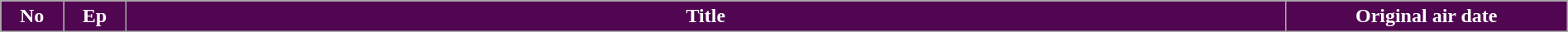<table class="wikitable plainrowheaders" style="width:100%; background:#FFFFFF">
<tr style="color:#FFFFFF">
<th style="background:#500650; width:4%">No</th>
<th style="background:#500650; width:4%">Ep</th>
<th style="background:#500650">Title</th>
<th style="background:#500650; width:18%">Original air date<br>











</th>
</tr>
</table>
